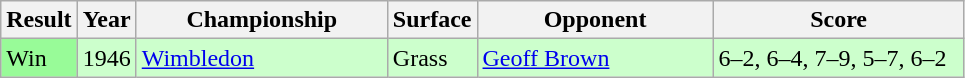<table class='sortable wikitable'>
<tr>
<th style="width:40px">Result</th>
<th style="width:30px">Year</th>
<th style="width:160px">Championship</th>
<th style="width:50px">Surface</th>
<th style="width:150px">Opponent</th>
<th style="width:160px" class="unsortable">Score</th>
</tr>
<tr style="background:#cfc;">
<td style="background:#98fb98;">Win</td>
<td>1946</td>
<td><a href='#'>Wimbledon</a></td>
<td>Grass</td>
<td> <a href='#'>Geoff Brown</a></td>
<td>6–2, 6–4, 7–9, 5–7, 6–2</td>
</tr>
</table>
